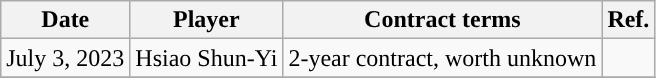<table class="wikitable">
<tr>
<th>Date</th>
<th>Player</th>
<th>Contract terms</th>
<th>Ref.</th>
</tr>
<tr>
<td>July 3, 2023</td>
<td>Hsiao Shun-Yi</td>
<td>2-year contract, worth unknown</td>
<td></td>
</tr>
<tr>
</tr>
</table>
